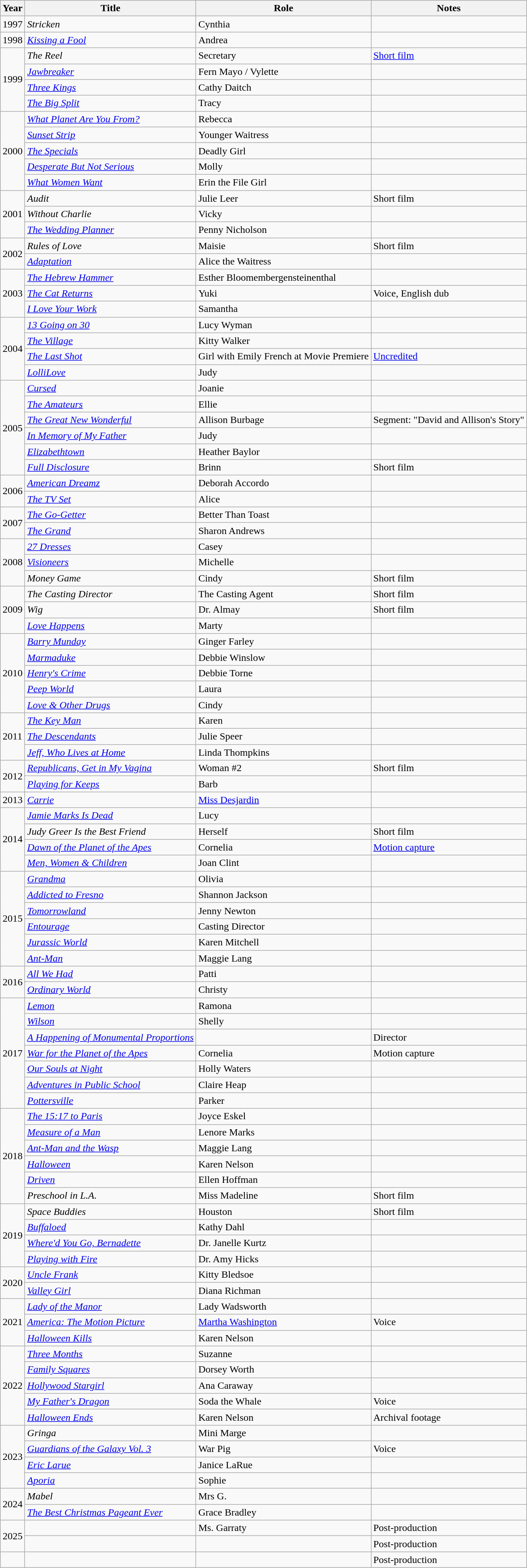<table class="wikitable sortable">
<tr>
<th scope="col">Year</th>
<th scope="col">Title</th>
<th scope="col">Role</th>
<th scope="col" class="unsortable">Notes</th>
</tr>
<tr>
<td>1997</td>
<td><em>Stricken</em></td>
<td>Cynthia</td>
<td></td>
</tr>
<tr>
<td>1998</td>
<td><em><a href='#'>Kissing a Fool</a></em></td>
<td>Andrea</td>
<td></td>
</tr>
<tr>
<td rowspan="4">1999</td>
<td><em>The Reel</em></td>
<td>Secretary</td>
<td><a href='#'>Short film</a></td>
</tr>
<tr>
<td><em><a href='#'>Jawbreaker</a></em></td>
<td>Fern Mayo / Vylette</td>
<td></td>
</tr>
<tr>
<td><em><a href='#'>Three Kings</a></em></td>
<td>Cathy Daitch</td>
<td></td>
</tr>
<tr>
<td><em><a href='#'>The Big Split</a></em></td>
<td>Tracy</td>
<td></td>
</tr>
<tr>
<td rowspan="5">2000</td>
<td><em><a href='#'>What Planet Are You From?</a></em></td>
<td>Rebecca</td>
<td></td>
</tr>
<tr>
<td><em><a href='#'>Sunset Strip</a></em></td>
<td>Younger Waitress</td>
<td></td>
</tr>
<tr>
<td><em><a href='#'>The Specials</a></em></td>
<td>Deadly Girl</td>
<td></td>
</tr>
<tr>
<td><em><a href='#'>Desperate But Not Serious</a></em></td>
<td>Molly</td>
<td></td>
</tr>
<tr>
<td><em><a href='#'>What Women Want</a></em></td>
<td>Erin the File Girl</td>
<td></td>
</tr>
<tr>
<td rowspan="3">2001</td>
<td><em>Audit</em></td>
<td>Julie Leer</td>
<td>Short film</td>
</tr>
<tr>
<td><em>Without Charlie</em></td>
<td>Vicky</td>
<td></td>
</tr>
<tr>
<td><em><a href='#'>The Wedding Planner</a></em></td>
<td>Penny Nicholson</td>
<td></td>
</tr>
<tr>
<td rowspan="2">2002</td>
<td><em>Rules of Love</em></td>
<td>Maisie</td>
<td>Short film</td>
</tr>
<tr>
<td><em><a href='#'>Adaptation</a></em></td>
<td>Alice the Waitress</td>
<td></td>
</tr>
<tr>
<td rowspan="3">2003</td>
<td><em><a href='#'>The Hebrew Hammer</a></em></td>
<td>Esther Bloomembergensteinenthal</td>
<td></td>
</tr>
<tr>
<td><em><a href='#'>The Cat Returns</a></em></td>
<td>Yuki</td>
<td>Voice, English dub</td>
</tr>
<tr>
<td><em><a href='#'>I Love Your Work</a></em></td>
<td>Samantha</td>
<td></td>
</tr>
<tr>
<td rowspan="4">2004</td>
<td><em><a href='#'>13 Going on 30</a></em></td>
<td>Lucy Wyman</td>
<td></td>
</tr>
<tr>
<td><em><a href='#'>The Village</a></em></td>
<td>Kitty Walker</td>
<td></td>
</tr>
<tr>
<td><em><a href='#'>The Last Shot</a></em></td>
<td>Girl with Emily French at Movie Premiere</td>
<td><a href='#'>Uncredited</a></td>
</tr>
<tr>
<td><em><a href='#'>LolliLove</a></em></td>
<td>Judy</td>
<td></td>
</tr>
<tr>
<td rowspan="6">2005</td>
<td><em><a href='#'>Cursed</a></em></td>
<td>Joanie</td>
<td></td>
</tr>
<tr>
<td><em><a href='#'>The Amateurs</a></em></td>
<td>Ellie</td>
<td></td>
</tr>
<tr>
<td><em><a href='#'>The Great New Wonderful</a></em></td>
<td>Allison Burbage</td>
<td>Segment: "David and Allison's Story"</td>
</tr>
<tr>
<td><em><a href='#'>In Memory of My Father</a></em></td>
<td>Judy</td>
<td></td>
</tr>
<tr>
<td><em><a href='#'>Elizabethtown</a></em></td>
<td>Heather Baylor</td>
<td></td>
</tr>
<tr>
<td><em><a href='#'>Full Disclosure</a></em></td>
<td>Brinn</td>
<td>Short film</td>
</tr>
<tr>
<td rowspan="2">2006</td>
<td><em><a href='#'>American Dreamz</a></em></td>
<td>Deborah Accordo</td>
<td></td>
</tr>
<tr>
<td><em><a href='#'>The TV Set</a></em></td>
<td>Alice</td>
<td></td>
</tr>
<tr>
<td rowspan="2">2007</td>
<td><em><a href='#'>The Go-Getter</a></em></td>
<td>Better Than Toast</td>
<td></td>
</tr>
<tr>
<td><em><a href='#'>The Grand</a></em></td>
<td>Sharon Andrews</td>
<td></td>
</tr>
<tr>
<td rowspan="3">2008</td>
<td><em><a href='#'>27 Dresses</a></em></td>
<td>Casey</td>
<td></td>
</tr>
<tr>
<td><em><a href='#'>Visioneers</a></em></td>
<td>Michelle</td>
<td></td>
</tr>
<tr>
<td><em>Money Game</em></td>
<td>Cindy</td>
<td>Short film</td>
</tr>
<tr>
<td rowspan="3">2009</td>
<td><em>The Casting Director</em></td>
<td>The Casting Agent</td>
<td>Short film</td>
</tr>
<tr>
<td><em>Wig</em></td>
<td>Dr. Almay</td>
<td>Short film</td>
</tr>
<tr>
<td><em><a href='#'>Love Happens</a></em></td>
<td>Marty</td>
<td></td>
</tr>
<tr>
<td rowspan="5">2010</td>
<td><em><a href='#'>Barry Munday</a></em></td>
<td>Ginger Farley</td>
<td></td>
</tr>
<tr>
<td><em><a href='#'>Marmaduke</a></em></td>
<td>Debbie Winslow</td>
<td></td>
</tr>
<tr>
<td><em><a href='#'>Henry's Crime</a></em></td>
<td>Debbie Torne</td>
<td></td>
</tr>
<tr>
<td><em><a href='#'>Peep World</a></em></td>
<td>Laura</td>
<td></td>
</tr>
<tr>
<td><em><a href='#'>Love & Other Drugs</a></em></td>
<td>Cindy</td>
<td></td>
</tr>
<tr>
<td rowspan="3">2011</td>
<td><em><a href='#'>The Key Man</a></em></td>
<td>Karen</td>
<td></td>
</tr>
<tr>
<td><em><a href='#'>The Descendants</a></em></td>
<td>Julie Speer</td>
<td></td>
</tr>
<tr>
<td><em><a href='#'>Jeff, Who Lives at Home</a></em></td>
<td>Linda Thompkins</td>
<td></td>
</tr>
<tr>
<td rowspan="2">2012</td>
<td><em><a href='#'>Republicans, Get in My Vagina</a></em></td>
<td>Woman #2</td>
<td>Short film</td>
</tr>
<tr>
<td><em><a href='#'>Playing for Keeps</a></em></td>
<td>Barb</td>
<td></td>
</tr>
<tr>
<td>2013</td>
<td><em><a href='#'>Carrie</a></em></td>
<td><a href='#'>Miss Desjardin</a></td>
<td></td>
</tr>
<tr>
<td rowspan="4">2014</td>
<td><em><a href='#'>Jamie Marks Is Dead</a></em></td>
<td>Lucy</td>
<td></td>
</tr>
<tr>
<td><em>Judy Greer Is the Best Friend</em></td>
<td>Herself</td>
<td>Short film</td>
</tr>
<tr>
<td><em><a href='#'>Dawn of the Planet of the Apes</a></em></td>
<td>Cornelia</td>
<td><a href='#'>Motion capture</a></td>
</tr>
<tr>
<td><em><a href='#'>Men, Women & Children</a></em></td>
<td>Joan Clint</td>
<td></td>
</tr>
<tr>
<td rowspan="6">2015</td>
<td><em><a href='#'>Grandma</a></em></td>
<td>Olivia</td>
<td></td>
</tr>
<tr>
<td><em><a href='#'>Addicted to Fresno</a></em></td>
<td>Shannon Jackson</td>
<td></td>
</tr>
<tr>
<td><em><a href='#'>Tomorrowland</a></em></td>
<td>Jenny Newton</td>
<td></td>
</tr>
<tr>
<td><em><a href='#'>Entourage</a></em></td>
<td>Casting Director</td>
<td></td>
</tr>
<tr>
<td><em><a href='#'>Jurassic World</a></em></td>
<td>Karen Mitchell</td>
<td></td>
</tr>
<tr>
<td><em><a href='#'>Ant-Man</a></em></td>
<td>Maggie Lang</td>
<td></td>
</tr>
<tr>
<td rowspan="2">2016</td>
<td><em><a href='#'>All We Had</a></em></td>
<td>Patti</td>
<td></td>
</tr>
<tr>
<td><em><a href='#'>Ordinary World</a></em></td>
<td>Christy</td>
<td></td>
</tr>
<tr>
<td rowspan="7">2017</td>
<td><em><a href='#'>Lemon</a></em></td>
<td>Ramona</td>
<td></td>
</tr>
<tr>
<td><em><a href='#'>Wilson</a></em></td>
<td>Shelly</td>
<td></td>
</tr>
<tr>
<td><em><a href='#'>A Happening of Monumental Proportions</a></em></td>
<td></td>
<td>Director</td>
</tr>
<tr>
<td><em><a href='#'>War for the Planet of the Apes</a></em></td>
<td>Cornelia</td>
<td>Motion capture</td>
</tr>
<tr>
<td><em><a href='#'>Our Souls at Night</a></em></td>
<td>Holly Waters</td>
<td></td>
</tr>
<tr>
<td><em><a href='#'>Adventures in Public School</a></em></td>
<td>Claire Heap</td>
<td></td>
</tr>
<tr>
<td><em><a href='#'>Pottersville</a></em></td>
<td>Parker</td>
<td></td>
</tr>
<tr>
<td rowspan="6">2018</td>
<td><em><a href='#'>The 15:17 to Paris</a></em></td>
<td>Joyce Eskel</td>
<td></td>
</tr>
<tr>
<td><em><a href='#'>Measure of a Man</a></em></td>
<td>Lenore Marks</td>
<td></td>
</tr>
<tr>
<td><em><a href='#'>Ant-Man and the Wasp</a></em></td>
<td>Maggie Lang</td>
<td></td>
</tr>
<tr>
<td><em><a href='#'>Halloween</a></em></td>
<td>Karen Nelson</td>
<td></td>
</tr>
<tr>
<td><em><a href='#'>Driven</a></em></td>
<td>Ellen Hoffman</td>
<td></td>
</tr>
<tr>
<td><em>Preschool in L.A.</em></td>
<td>Miss Madeline</td>
<td>Short film</td>
</tr>
<tr>
<td rowspan="4">2019</td>
<td><em>Space Buddies</em></td>
<td>Houston</td>
<td>Short film</td>
</tr>
<tr>
<td><em><a href='#'>Buffaloed</a></em></td>
<td>Kathy Dahl</td>
<td></td>
</tr>
<tr>
<td><em><a href='#'>Where'd You Go, Bernadette</a></em></td>
<td>Dr. Janelle Kurtz</td>
<td></td>
</tr>
<tr>
<td><em><a href='#'>Playing with Fire</a></em></td>
<td>Dr. Amy Hicks</td>
<td></td>
</tr>
<tr>
<td rowspan="2">2020</td>
<td><em><a href='#'>Uncle Frank</a></em></td>
<td>Kitty Bledsoe</td>
<td></td>
</tr>
<tr>
<td><em><a href='#'>Valley Girl</a></em></td>
<td>Diana Richman</td>
<td></td>
</tr>
<tr>
<td rowspan="3">2021</td>
<td><em><a href='#'>Lady of the Manor</a></em></td>
<td>Lady Wadsworth</td>
<td></td>
</tr>
<tr>
<td><em><a href='#'>America: The Motion Picture</a></em></td>
<td><a href='#'>Martha Washington</a></td>
<td>Voice</td>
</tr>
<tr>
<td><em><a href='#'>Halloween Kills</a></em></td>
<td>Karen Nelson</td>
<td></td>
</tr>
<tr>
<td rowspan="5">2022</td>
<td><em><a href='#'>Three Months</a></em></td>
<td>Suzanne</td>
<td></td>
</tr>
<tr>
<td><em><a href='#'>Family Squares</a></em></td>
<td>Dorsey Worth</td>
<td></td>
</tr>
<tr>
<td><em><a href='#'>Hollywood Stargirl</a></em></td>
<td>Ana Caraway</td>
<td></td>
</tr>
<tr>
<td><em><a href='#'>My Father's Dragon</a></em></td>
<td>Soda the Whale</td>
<td>Voice</td>
</tr>
<tr>
<td><em><a href='#'>Halloween Ends</a></em></td>
<td>Karen Nelson</td>
<td>Archival footage</td>
</tr>
<tr>
<td rowspan="4">2023</td>
<td><em>Gringa</em></td>
<td>Mini Marge</td>
<td></td>
</tr>
<tr>
<td><em><a href='#'>Guardians of the Galaxy Vol. 3</a></em></td>
<td>War Pig</td>
<td>Voice</td>
</tr>
<tr>
<td><em><a href='#'>Eric Larue</a></em></td>
<td>Janice LaRue</td>
<td></td>
</tr>
<tr>
<td><em><a href='#'>Aporia</a></em></td>
<td>Sophie</td>
<td></td>
</tr>
<tr>
<td rowspan="2">2024</td>
<td><em>Mabel</em></td>
<td>Mrs G.</td>
<td></td>
</tr>
<tr>
<td><em><a href='#'>The Best Christmas Pageant Ever</a></em></td>
<td>Grace Bradley</td>
<td></td>
</tr>
<tr>
<td rowspan="2">2025</td>
<td></td>
<td>Ms. Garraty</td>
<td>Post-production</td>
</tr>
<tr>
<td></td>
<td></td>
<td>Post-production</td>
</tr>
<tr>
<td></td>
<td></td>
<td></td>
<td>Post-production</td>
</tr>
</table>
